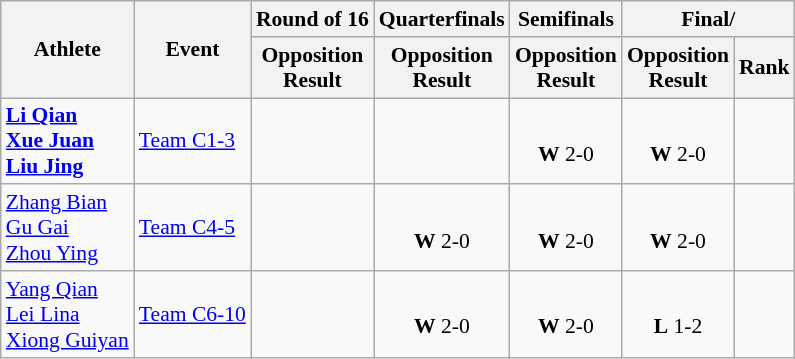<table class=wikitable style="text-align: center; font-size:90%">
<tr>
<th rowspan="2">Athlete</th>
<th rowspan="2">Event</th>
<th>Round of 16</th>
<th>Quarterfinals</th>
<th>Semifinals</th>
<th colspan="2">Final/</th>
</tr>
<tr>
<th>Opposition<br>Result</th>
<th>Opposition<br>Result</th>
<th>Opposition<br>Result</th>
<th>Opposition<br>Result</th>
<th>Rank</th>
</tr>
<tr>
<td align=left><strong><a href='#'>Li Qian</a><br><a href='#'>Xue Juan</a><br><a href='#'>Liu Jing</a></strong></td>
<td align=left><a href='#'>Team C1-3</a></td>
<td></td>
<td></td>
<td><br><strong>W</strong> 2-0</td>
<td><br><strong>W</strong> 2-0</td>
<td></td>
</tr>
<tr>
<td align=left><a href='#'>Zhang Bian</a><br><a href='#'>Gu Gai</a><br><a href='#'>Zhou Ying</a></td>
<td align=left><a href='#'>Team C4-5</a></td>
<td></td>
<td><br><strong>W</strong> 2-0</td>
<td><br><strong>W</strong> 2-0</td>
<td><br><strong>W</strong> 2-0</td>
<td></td>
</tr>
<tr>
<td align=left><a href='#'>Yang Qian</a><br><a href='#'>Lei Lina</a><br><a href='#'>Xiong Guiyan</a></td>
<td align=left><a href='#'>Team C6-10</a></td>
<td></td>
<td><br><strong>W</strong> 2-0</td>
<td><br><strong>W</strong> 2-0</td>
<td><br><strong>L</strong> 1-2</td>
<td></td>
</tr>
</table>
